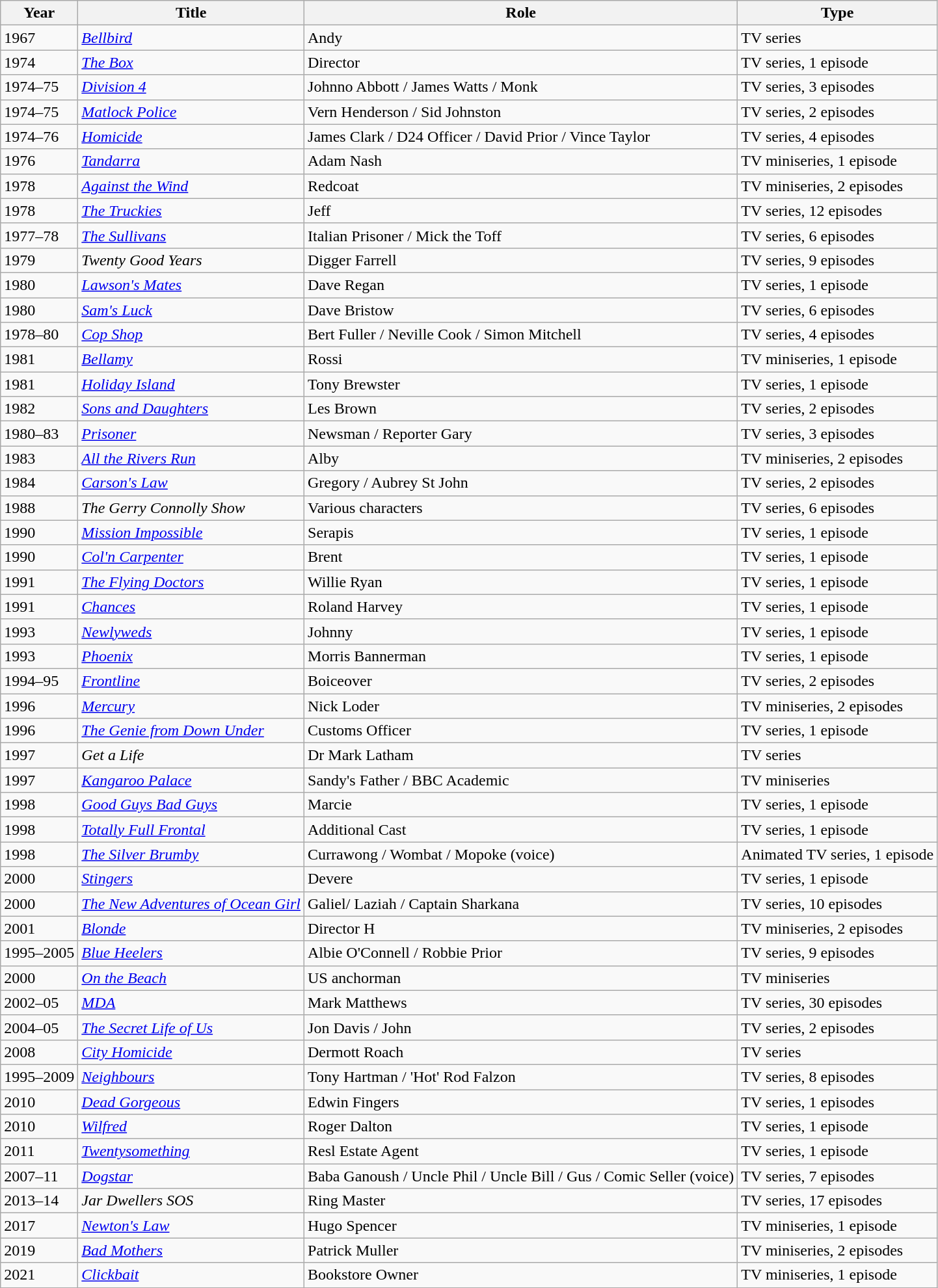<table class="wikitable">
<tr>
<th>Year</th>
<th>Title</th>
<th>Role</th>
<th>Type</th>
</tr>
<tr>
<td>1967</td>
<td><em><a href='#'>Bellbird</a></em></td>
<td>Andy</td>
<td>TV series</td>
</tr>
<tr>
<td>1974</td>
<td><em><a href='#'>The Box</a></em></td>
<td>Director</td>
<td>TV series, 1 episode</td>
</tr>
<tr>
<td>1974–75</td>
<td><em><a href='#'>Division 4</a></em></td>
<td>Johnno Abbott / James Watts / Monk</td>
<td>TV series, 3 episodes</td>
</tr>
<tr>
<td>1974–75</td>
<td><em><a href='#'>Matlock Police</a></em></td>
<td>Vern Henderson / Sid Johnston</td>
<td>TV series, 2 episodes</td>
</tr>
<tr>
<td>1974–76</td>
<td><em><a href='#'>Homicide</a></em></td>
<td>James Clark / D24 Officer / David Prior / Vince Taylor</td>
<td>TV series, 4 episodes</td>
</tr>
<tr>
<td>1976</td>
<td><em><a href='#'>Tandarra</a></em></td>
<td>Adam Nash</td>
<td>TV miniseries, 1 episode</td>
</tr>
<tr>
<td>1978</td>
<td><em><a href='#'>Against the Wind</a></em></td>
<td>Redcoat</td>
<td>TV miniseries, 2 episodes</td>
</tr>
<tr>
<td>1978</td>
<td><em><a href='#'>The Truckies</a></em></td>
<td>Jeff</td>
<td>TV series, 12 episodes</td>
</tr>
<tr>
<td>1977–78</td>
<td><em><a href='#'>The Sullivans</a></em></td>
<td>Italian Prisoner / Mick the Toff</td>
<td>TV series, 6 episodes</td>
</tr>
<tr>
<td>1979</td>
<td><em>Twenty Good Years</em></td>
<td>Digger Farrell</td>
<td>TV series, 9 episodes</td>
</tr>
<tr>
<td>1980</td>
<td><em><a href='#'>Lawson's Mates</a></em></td>
<td>Dave Regan</td>
<td>TV series, 1 episode</td>
</tr>
<tr>
<td>1980</td>
<td><em><a href='#'>Sam's Luck</a></em></td>
<td>Dave Bristow</td>
<td>TV series, 6 episodes</td>
</tr>
<tr>
<td>1978–80</td>
<td><em><a href='#'>Cop Shop</a></em></td>
<td>Bert Fuller / Neville Cook / Simon Mitchell</td>
<td>TV series, 4 episodes</td>
</tr>
<tr>
<td>1981</td>
<td><em><a href='#'>Bellamy</a></em></td>
<td>Rossi</td>
<td>TV miniseries, 1 episode</td>
</tr>
<tr>
<td>1981</td>
<td><em><a href='#'>Holiday Island</a></em></td>
<td>Tony Brewster</td>
<td>TV series, 1 episode</td>
</tr>
<tr>
<td>1982</td>
<td><em><a href='#'>Sons and Daughters</a></em></td>
<td>Les Brown</td>
<td>TV series, 2 episodes</td>
</tr>
<tr>
<td>1980–83</td>
<td><em><a href='#'>Prisoner</a></em></td>
<td>Newsman / Reporter Gary</td>
<td>TV series, 3 episodes</td>
</tr>
<tr>
<td>1983</td>
<td><em><a href='#'>All the Rivers Run</a></em></td>
<td>Alby</td>
<td>TV miniseries, 2 episodes</td>
</tr>
<tr>
<td>1984</td>
<td><em><a href='#'>Carson's Law</a></em></td>
<td>Gregory / Aubrey St John</td>
<td>TV series, 2 episodes</td>
</tr>
<tr>
<td>1988</td>
<td><em>The Gerry Connolly Show</em></td>
<td>Various characters</td>
<td>TV series, 6 episodes</td>
</tr>
<tr>
<td>1990</td>
<td><em><a href='#'>Mission Impossible</a></em></td>
<td>Serapis</td>
<td>TV series, 1 episode</td>
</tr>
<tr>
<td>1990</td>
<td><em><a href='#'>Col'n Carpenter</a></em></td>
<td>Brent</td>
<td>TV series, 1 episode</td>
</tr>
<tr>
<td>1991</td>
<td><em><a href='#'>The Flying Doctors</a></em></td>
<td>Willie Ryan</td>
<td>TV series, 1 episode</td>
</tr>
<tr>
<td>1991</td>
<td><em><a href='#'>Chances</a></em></td>
<td>Roland Harvey</td>
<td>TV series, 1 episode</td>
</tr>
<tr>
<td>1993</td>
<td><em><a href='#'>Newlyweds</a></em></td>
<td>Johnny</td>
<td>TV series, 1 episode</td>
</tr>
<tr>
<td>1993</td>
<td><em><a href='#'>Phoenix</a></em></td>
<td>Morris Bannerman</td>
<td>TV series, 1 episode</td>
</tr>
<tr>
<td>1994–95</td>
<td><em><a href='#'>Frontline</a></em></td>
<td>Boiceover</td>
<td>TV series, 2 episodes</td>
</tr>
<tr>
<td>1996</td>
<td><em><a href='#'>Mercury</a></em></td>
<td>Nick Loder</td>
<td>TV miniseries, 2 episodes</td>
</tr>
<tr>
<td>1996</td>
<td><em><a href='#'>The Genie from Down Under</a></em></td>
<td>Customs Officer</td>
<td>TV series, 1 episode</td>
</tr>
<tr>
<td>1997</td>
<td><em>Get a Life</em></td>
<td>Dr Mark Latham</td>
<td>TV series</td>
</tr>
<tr>
<td>1997</td>
<td><em><a href='#'>Kangaroo Palace</a></em></td>
<td>Sandy's Father / BBC Academic</td>
<td>TV miniseries</td>
</tr>
<tr>
<td>1998</td>
<td><em><a href='#'>Good Guys Bad Guys</a></em></td>
<td>Marcie</td>
<td>TV series, 1 episode</td>
</tr>
<tr>
<td>1998</td>
<td><em><a href='#'>Totally Full Frontal</a></em></td>
<td>Additional Cast</td>
<td>TV series, 1 episode</td>
</tr>
<tr>
<td>1998</td>
<td><em><a href='#'>The Silver Brumby</a></em></td>
<td>Currawong / Wombat / Mopoke (voice)</td>
<td>Animated TV series, 1 episode</td>
</tr>
<tr>
<td>2000</td>
<td><em><a href='#'>Stingers</a></em></td>
<td>Devere</td>
<td>TV series, 1 episode</td>
</tr>
<tr>
<td>2000</td>
<td><em><a href='#'>The New Adventures of Ocean Girl</a></em></td>
<td>Galiel/ Laziah / Captain Sharkana</td>
<td>TV series, 10 episodes</td>
</tr>
<tr>
<td>2001</td>
<td><em><a href='#'>Blonde</a></em></td>
<td>Director H</td>
<td>TV miniseries, 2 episodes</td>
</tr>
<tr>
<td>1995–2005</td>
<td><em><a href='#'>Blue Heelers</a></em></td>
<td>Albie O'Connell / Robbie Prior</td>
<td>TV series, 9 episodes</td>
</tr>
<tr>
<td>2000</td>
<td><em><a href='#'>On the Beach</a></em></td>
<td>US anchorman</td>
<td>TV miniseries</td>
</tr>
<tr>
<td>2002–05</td>
<td><em><a href='#'>MDA</a></em></td>
<td>Mark Matthews</td>
<td>TV series, 30 episodes</td>
</tr>
<tr>
<td>2004–05</td>
<td><em><a href='#'>The Secret Life of Us</a></em></td>
<td>Jon Davis / John</td>
<td>TV series, 2 episodes</td>
</tr>
<tr>
<td>2008</td>
<td><em><a href='#'>City Homicide</a></em></td>
<td>Dermott Roach</td>
<td>TV series</td>
</tr>
<tr>
<td>1995–2009</td>
<td><em><a href='#'>Neighbours</a></em></td>
<td>Tony Hartman / 'Hot' Rod Falzon</td>
<td>TV series, 8 episodes</td>
</tr>
<tr>
<td>2010</td>
<td><em><a href='#'>Dead Gorgeous</a></em></td>
<td>Edwin Fingers</td>
<td>TV series, 1 episodes</td>
</tr>
<tr>
<td>2010</td>
<td><em><a href='#'>Wilfred</a></em></td>
<td>Roger Dalton</td>
<td>TV series, 1 episode</td>
</tr>
<tr>
<td>2011</td>
<td><em><a href='#'>Twentysomething</a></em></td>
<td>Resl Estate Agent</td>
<td>TV series, 1 episode</td>
</tr>
<tr>
<td>2007–11</td>
<td><em><a href='#'>Dogstar</a></em></td>
<td>Baba Ganoush / Uncle Phil / Uncle Bill / Gus / Comic Seller (voice)</td>
<td>TV series, 7 episodes</td>
</tr>
<tr>
<td>2013–14</td>
<td><em>Jar Dwellers SOS</em></td>
<td>Ring Master</td>
<td>TV series, 17 episodes</td>
</tr>
<tr>
<td>2017</td>
<td><em><a href='#'> Newton's Law</a></em></td>
<td>Hugo Spencer</td>
<td>TV miniseries, 1 episode</td>
</tr>
<tr>
<td>2019</td>
<td><em><a href='#'>Bad Mothers</a></em></td>
<td>Patrick Muller</td>
<td>TV miniseries, 2 episodes</td>
</tr>
<tr>
<td>2021</td>
<td><em><a href='#'>Clickbait</a></em></td>
<td>Bookstore Owner</td>
<td>TV miniseries, 1 episode</td>
</tr>
</table>
